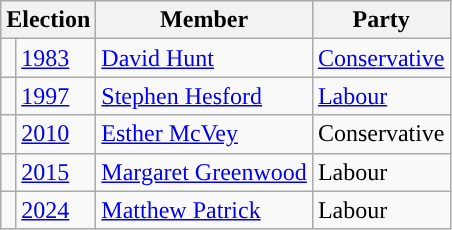<table class="wikitable">
<tr>
<th colspan="2">Election</th>
<th>Member</th>
<th>Party</th>
</tr>
<tr>
<td style="color:inherit;background-color: "></td>
<td><a href='#'>1983</a></td>
<td><a href='#'>David Hunt</a></td>
<td><a href='#'>Conservative</a></td>
</tr>
<tr>
<td style="color:inherit;background-color: "></td>
<td><a href='#'>1997</a></td>
<td><a href='#'>Stephen Hesford</a></td>
<td><a href='#'>Labour</a></td>
</tr>
<tr>
<td style="color:inherit;background-color: "></td>
<td><a href='#'>2010</a></td>
<td><a href='#'>Esther McVey</a></td>
<td>Conservative</td>
</tr>
<tr>
<td style="color:inherit;background-color: "></td>
<td><a href='#'>2015</a></td>
<td><a href='#'>Margaret Greenwood</a></td>
<td>Labour</td>
</tr>
<tr>
<td style="color:inherit;background-color: "></td>
<td><a href='#'>2024</a></td>
<td><a href='#'>Matthew Patrick</a></td>
<td>Labour</td>
</tr>
</table>
